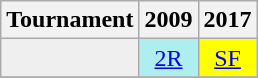<table class="wikitable">
<tr>
<th>Tournament</th>
<th>2009</th>
<th>2017</th>
</tr>
<tr>
<td style="background:#efefef;"></td>
<td style="text-align:center; background:#afeeee;"><a href='#'>2R</a></td>
<td style="text-align:center; background:yellow;"><a href='#'>SF</a></td>
</tr>
<tr>
</tr>
</table>
